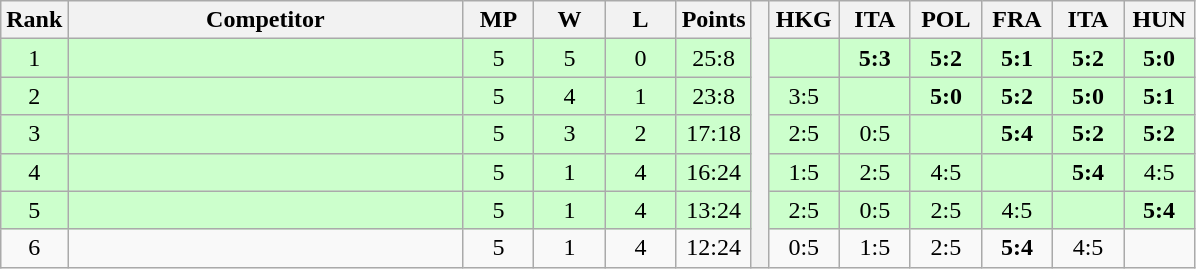<table class="wikitable" style="text-align:center">
<tr>
<th>Rank</th>
<th style="width:16em">Competitor</th>
<th style="width:2.5em">MP</th>
<th style="width:2.5em">W</th>
<th style="width:2.5em">L</th>
<th>Points</th>
<th rowspan="7"> </th>
<th style="width:2.5em">HKG</th>
<th style="width:2.5em">ITA</th>
<th style="width:2.5em">POL</th>
<th style="width:2.5em">FRA</th>
<th style="width:2.5em">ITA</th>
<th style="width:2.5em">HUN</th>
</tr>
<tr style="background:#cfc;">
<td>1</td>
<td style="text-align:left"></td>
<td>5</td>
<td>5</td>
<td>0</td>
<td>25:8</td>
<td></td>
<td><strong>5:3</strong></td>
<td><strong>5:2</strong></td>
<td><strong>5:1</strong></td>
<td><strong>5:2</strong></td>
<td><strong>5:0</strong></td>
</tr>
<tr style="background:#cfc;">
<td>2</td>
<td style="text-align:left"></td>
<td>5</td>
<td>4</td>
<td>1</td>
<td>23:8</td>
<td>3:5</td>
<td></td>
<td><strong>5:0</strong></td>
<td><strong>5:2</strong></td>
<td><strong>5:0</strong></td>
<td><strong>5:1</strong></td>
</tr>
<tr style="background:#cfc;">
<td>3</td>
<td style="text-align:left"></td>
<td>5</td>
<td>3</td>
<td>2</td>
<td>17:18</td>
<td>2:5</td>
<td>0:5</td>
<td></td>
<td><strong>5:4</strong></td>
<td><strong>5:2</strong></td>
<td><strong>5:2</strong></td>
</tr>
<tr style="background:#cfc;">
<td>4</td>
<td style="text-align:left"></td>
<td>5</td>
<td>1</td>
<td>4</td>
<td>16:24</td>
<td>1:5</td>
<td>2:5</td>
<td>4:5</td>
<td></td>
<td><strong>5:4</strong></td>
<td>4:5</td>
</tr>
<tr style="background:#cfc;">
<td>5</td>
<td style="text-align:left"></td>
<td>5</td>
<td>1</td>
<td>4</td>
<td>13:24</td>
<td>2:5</td>
<td>0:5</td>
<td>2:5</td>
<td>4:5</td>
<td></td>
<td><strong>5:4</strong></td>
</tr>
<tr>
<td>6</td>
<td style="text-align:left"></td>
<td>5</td>
<td>1</td>
<td>4</td>
<td>12:24</td>
<td>0:5</td>
<td>1:5</td>
<td>2:5</td>
<td><strong>5:4</strong></td>
<td>4:5</td>
<td></td>
</tr>
</table>
